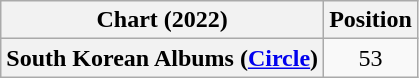<table class="wikitable plainrowheaders" style="text-align:center">
<tr>
<th scope="col">Chart (2022)</th>
<th scope="col">Position</th>
</tr>
<tr>
<th scope="row">South Korean Albums (<a href='#'>Circle</a>)</th>
<td>53</td>
</tr>
</table>
